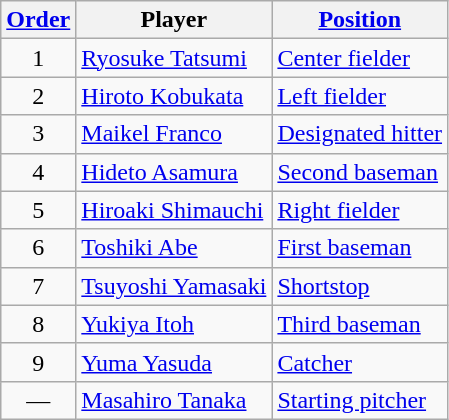<table class="wikitable" style="text-align:center;">
<tr>
<th><a href='#'>Order</a></th>
<th>Player</th>
<th><a href='#'>Position</a></th>
</tr>
<tr>
<td>1</td>
<td style="text-align:left;"><a href='#'>Ryosuke Tatsumi</a></td>
<td style="text-align:left;"><a href='#'>Center fielder</a></td>
</tr>
<tr>
<td>2</td>
<td style="text-align:left;"><a href='#'>Hiroto Kobukata</a></td>
<td style="text-align:left;"><a href='#'>Left fielder</a></td>
</tr>
<tr>
<td>3</td>
<td style="text-align:left;"><a href='#'>Maikel Franco</a></td>
<td style="text-align:left;"><a href='#'>Designated hitter</a></td>
</tr>
<tr>
<td>4</td>
<td style="text-align:left;"><a href='#'>Hideto Asamura</a></td>
<td style="text-align:left;"><a href='#'>Second baseman</a></td>
</tr>
<tr>
<td>5</td>
<td style="text-align:left;"><a href='#'>Hiroaki Shimauchi</a></td>
<td style="text-align:left;"><a href='#'>Right fielder</a></td>
</tr>
<tr>
<td>6</td>
<td style="text-align:left;"><a href='#'>Toshiki Abe</a></td>
<td style="text-align:left;"><a href='#'>First baseman</a></td>
</tr>
<tr>
<td>7</td>
<td style="text-align:left;"><a href='#'>Tsuyoshi Yamasaki</a></td>
<td style="text-align:left;"><a href='#'>Shortstop</a></td>
</tr>
<tr>
<td>8</td>
<td style="text-align:left;"><a href='#'>Yukiya Itoh</a></td>
<td style="text-align:left;"><a href='#'>Third baseman</a></td>
</tr>
<tr>
<td>9</td>
<td style="text-align:left;"><a href='#'>Yuma Yasuda</a></td>
<td style="text-align:left;"><a href='#'>Catcher</a></td>
</tr>
<tr>
<td>—</td>
<td style="text-align:left;"><a href='#'>Masahiro Tanaka</a></td>
<td style="text-align:left;"><a href='#'>Starting pitcher</a></td>
</tr>
</table>
